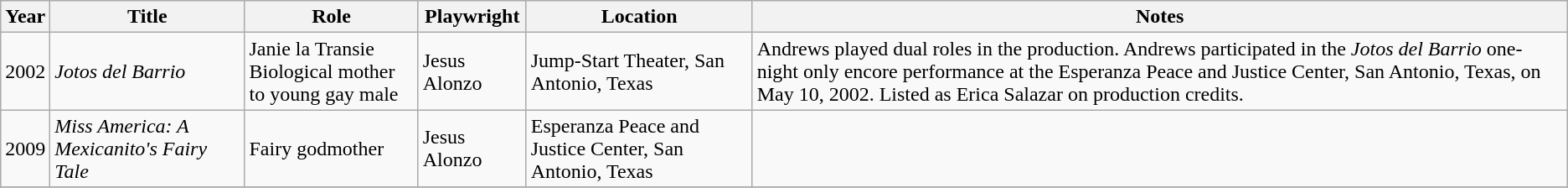<table class="wikitable sortable">
<tr>
<th>Year</th>
<th>Title</th>
<th class="unsortable">Role</th>
<th>Playwright</th>
<th>Location</th>
<th class="unsortable">Notes</th>
</tr>
<tr>
<td>2002</td>
<td><em>Jotos del Barrio</em></td>
<td>Janie la Transie<br>Biological mother to young gay male</td>
<td>Jesus Alonzo</td>
<td>Jump-Start Theater, San Antonio, Texas</td>
<td>Andrews played dual roles in the production. Andrews participated in the <em>Jotos del Barrio</em> one-night only encore performance at the Esperanza Peace and Justice Center, San Antonio, Texas, on May 10, 2002. Listed as Erica Salazar on production credits.</td>
</tr>
<tr>
<td>2009</td>
<td><em>Miss America: A Mexicanito's Fairy Tale</em></td>
<td>Fairy godmother</td>
<td>Jesus Alonzo</td>
<td>Esperanza Peace and Justice Center, San Antonio, Texas</td>
<td></td>
</tr>
<tr>
</tr>
</table>
